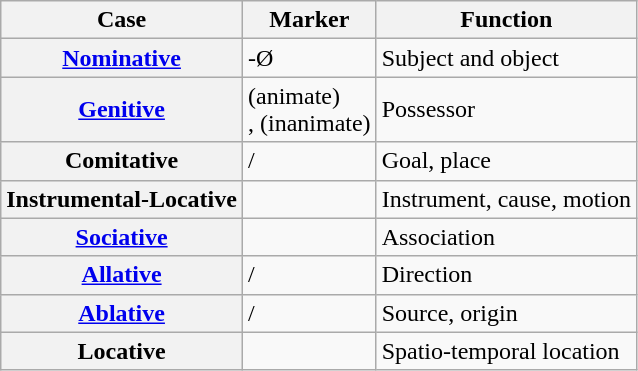<table class="wikitable">
<tr>
<th>Case</th>
<th>Marker</th>
<th>Function</th>
</tr>
<tr>
<th><a href='#'>Nominative</a></th>
<td>-Ø</td>
<td>Subject and object</td>
</tr>
<tr>
<th><a href='#'>Genitive</a></th>
<td> (animate)<br>,  (inanimate)</td>
<td>Possessor</td>
</tr>
<tr>
<th>Comitative</th>
<td>/ </td>
<td>Goal, place</td>
</tr>
<tr>
<th>Instrumental-Locative</th>
<td></td>
<td>Instrument, cause, motion</td>
</tr>
<tr>
<th><a href='#'>Sociative</a></th>
<td></td>
<td>Association</td>
</tr>
<tr>
<th><a href='#'>Allative</a></th>
<td>/</td>
<td>Direction</td>
</tr>
<tr>
<th><a href='#'>Ablative</a></th>
<td>/</td>
<td>Source, origin</td>
</tr>
<tr>
<th>Locative</th>
<td></td>
<td>Spatio-temporal location</td>
</tr>
</table>
